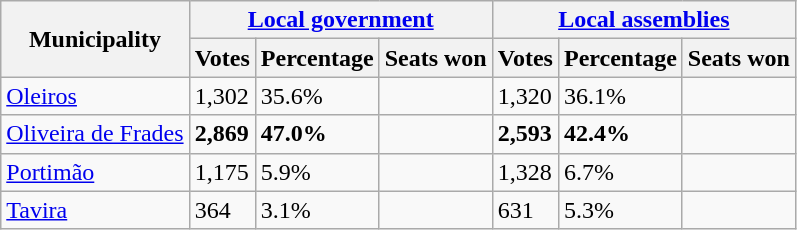<table class="wikitable">
<tr>
<th rowspan="2">Municipality</th>
<th colspan="3"><a href='#'>Local government</a></th>
<th colspan="3"><a href='#'>Local assemblies</a></th>
</tr>
<tr>
<th rowspan="1">Votes</th>
<th colspan="1">Percentage</th>
<th colspan="1">Seats won</th>
<th rowspan="1">Votes</th>
<th colspan="1">Percentage</th>
<th colspan="1">Seats won</th>
</tr>
<tr>
<td><a href='#'>Oleiros</a></td>
<td>1,302</td>
<td>35.6%</td>
<td></td>
<td>1,320</td>
<td>36.1%</td>
<td></td>
</tr>
<tr>
<td><a href='#'>Oliveira de Frades</a></td>
<td><strong>2,869</strong></td>
<td><strong>47.0%</strong></td>
<td></td>
<td><strong>2,593</strong></td>
<td><strong>42.4%</strong></td>
<td></td>
</tr>
<tr>
<td><a href='#'>Portimão</a></td>
<td>1,175</td>
<td>5.9%</td>
<td></td>
<td>1,328</td>
<td>6.7%</td>
<td></td>
</tr>
<tr>
<td><a href='#'>Tavira</a></td>
<td>364</td>
<td>3.1%</td>
<td></td>
<td>631</td>
<td>5.3%</td>
<td></td>
</tr>
</table>
